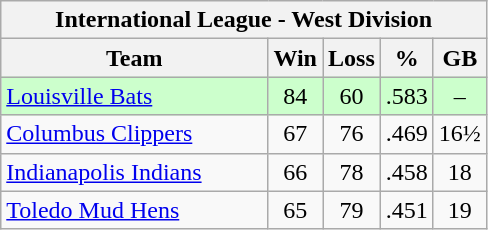<table class="wikitable">
<tr>
<th colspan="5">International League - West Division</th>
</tr>
<tr>
<th width="55%">Team</th>
<th>Win</th>
<th>Loss</th>
<th>%</th>
<th>GB</th>
</tr>
<tr align=center bgcolor=ccffcc>
<td align=left><a href='#'>Louisville Bats</a></td>
<td>84</td>
<td>60</td>
<td>.583</td>
<td>–</td>
</tr>
<tr align=center>
<td align=left><a href='#'>Columbus Clippers</a></td>
<td>67</td>
<td>76</td>
<td>.469</td>
<td>16½</td>
</tr>
<tr align=center>
<td align=left><a href='#'>Indianapolis Indians</a></td>
<td>66</td>
<td>78</td>
<td>.458</td>
<td>18</td>
</tr>
<tr align=center>
<td align=left><a href='#'>Toledo Mud Hens</a></td>
<td>65</td>
<td>79</td>
<td>.451</td>
<td>19</td>
</tr>
</table>
